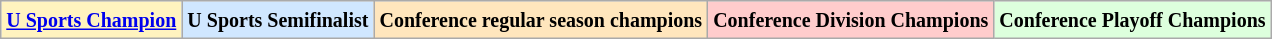<table class="wikitable">
<tr>
<td bgcolor="#FFF3BF"><small><strong><a href='#'>U Sports Champion</a> </strong></small></td>
<td bgcolor="#D0E7FF"><small><strong>U Sports Semifinalist</strong></small></td>
<td bgcolor="#FFE6BD"><small><strong>Conference regular season champions</strong></small></td>
<td bgcolor="#FFCCCC"><small><strong>Conference Division Champions</strong></small></td>
<td bgcolor="#ddffdd"><small><strong>Conference Playoff Champions</strong></small></td>
</tr>
</table>
